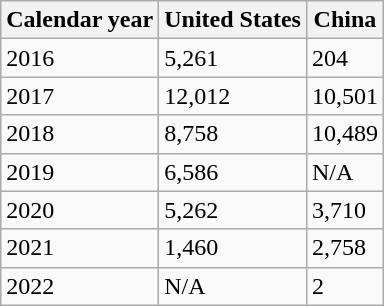<table class="wikitable">
<tr>
<th>Calendar year</th>
<th>United States</th>
<th>China</th>
</tr>
<tr>
<td>2016</td>
<td>5,261</td>
<td>204</td>
</tr>
<tr>
<td>2017</td>
<td>12,012</td>
<td>10,501</td>
</tr>
<tr>
<td>2018</td>
<td>8,758</td>
<td>10,489</td>
</tr>
<tr>
<td>2019</td>
<td>6,586</td>
<td>N/A</td>
</tr>
<tr>
<td>2020</td>
<td>5,262</td>
<td>3,710</td>
</tr>
<tr>
<td>2021</td>
<td>1,460</td>
<td>2,758</td>
</tr>
<tr>
<td>2022</td>
<td>N/A</td>
<td>2</td>
</tr>
</table>
